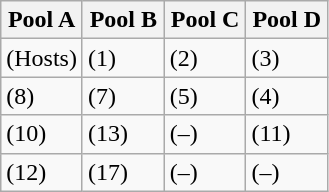<table class="wikitable">
<tr>
<th width=25%>Pool A</th>
<th width=25%>Pool B</th>
<th width=25%>Pool C</th>
<th width=25%>Pool D</th>
</tr>
<tr>
<td> (Hosts)</td>
<td> (1)</td>
<td> (2)</td>
<td> (3)</td>
</tr>
<tr>
<td> (8)</td>
<td> (7)</td>
<td> (5)</td>
<td> (4)</td>
</tr>
<tr>
<td> (10)</td>
<td> (13)</td>
<td> (–)</td>
<td> (11)</td>
</tr>
<tr>
<td> (12)</td>
<td> (17)</td>
<td> (–)</td>
<td> (–)</td>
</tr>
</table>
